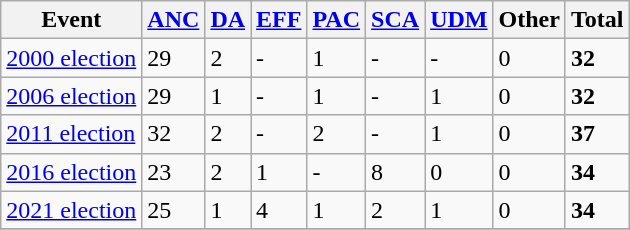<table class="wikitable">
<tr>
<th>Event</th>
<th><a href='#'>ANC</a></th>
<th><a href='#'>DA</a></th>
<th><a href='#'>EFF</a></th>
<th><a href='#'>PAC</a></th>
<th><a href='#'>SCA</a></th>
<th><a href='#'>UDM</a></th>
<th>Other</th>
<th>Total</th>
</tr>
<tr>
<td><a href='#'>2000 election</a></td>
<td>29</td>
<td>2</td>
<td>-</td>
<td>1</td>
<td>-</td>
<td>-</td>
<td>0</td>
<td><strong>32</strong></td>
</tr>
<tr>
<td><a href='#'>2006 election</a></td>
<td>29</td>
<td>1</td>
<td>-</td>
<td>1</td>
<td>-</td>
<td>1</td>
<td>0</td>
<td><strong>32</strong></td>
</tr>
<tr>
<td><a href='#'>2011 election</a></td>
<td>32</td>
<td>2</td>
<td>-</td>
<td>2</td>
<td>-</td>
<td>1</td>
<td>0</td>
<td><strong>37</strong></td>
</tr>
<tr>
<td><a href='#'>2016 election</a></td>
<td>23</td>
<td>2</td>
<td>1</td>
<td>-</td>
<td>8</td>
<td>0</td>
<td>0</td>
<td><strong>34</strong></td>
</tr>
<tr>
<td><a href='#'>2021 election</a></td>
<td>25</td>
<td>1</td>
<td>4</td>
<td>1</td>
<td>2</td>
<td>1</td>
<td>0</td>
<td><strong>34</strong></td>
</tr>
<tr>
</tr>
</table>
